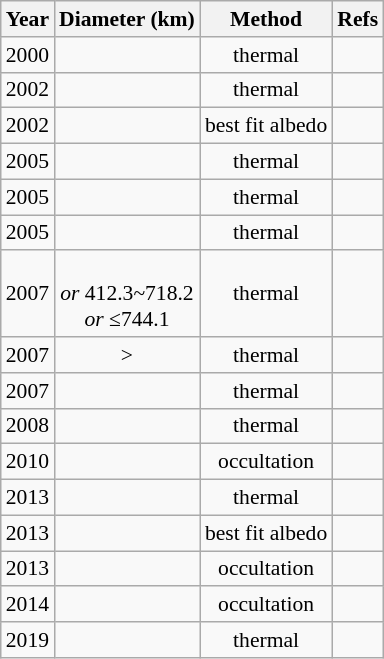<table class="wikitable floatleft" style="text-align: center; font-size: 0.9em; margin-right: 12px;">
<tr>
<th>Year</th>
<th>Diameter (km)</th>
<th>Method</th>
<th>Refs</th>
</tr>
<tr>
<td>2000</td>
<td></td>
<td>thermal</td>
<td></td>
</tr>
<tr>
<td>2002</td>
<td></td>
<td>thermal</td>
<td></td>
</tr>
<tr>
<td>2002</td>
<td></td>
<td>best fit albedo</td>
<td></td>
</tr>
<tr>
<td>2005</td>
<td></td>
<td>thermal</td>
<td></td>
</tr>
<tr>
<td>2005</td>
<td></td>
<td>thermal</td>
<td></td>
</tr>
<tr>
<td>2005</td>
<td></td>
<td>thermal</td>
<td></td>
</tr>
<tr>
<td>2007</td>
<td><br><em>or</em> 412.3~718.2<br><em>or</em> ≤744.1</td>
<td>thermal<br></td>
<td></td>
</tr>
<tr>
<td>2007</td>
<td>></td>
<td>thermal<br></td>
<td></td>
</tr>
<tr>
<td>2007</td>
<td></td>
<td>thermal<br></td>
<td></td>
</tr>
<tr>
<td>2008</td>
<td></td>
<td>thermal</td>
<td></td>
</tr>
<tr>
<td>2010</td>
<td><br></td>
<td>occultation</td>
<td></td>
</tr>
<tr>
<td>2013</td>
<td></td>
<td>thermal</td>
<td></td>
</tr>
<tr>
<td>2013</td>
<td></td>
<td>best fit albedo</td>
<td></td>
</tr>
<tr>
<td>2013</td>
<td></td>
<td>occultation</td>
<td></td>
</tr>
<tr>
<td>2014</td>
<td> </td>
<td>occultation</td>
<td></td>
</tr>
<tr>
<td>2019</td>
<td></td>
<td>thermal</td>
<td></td>
</tr>
</table>
